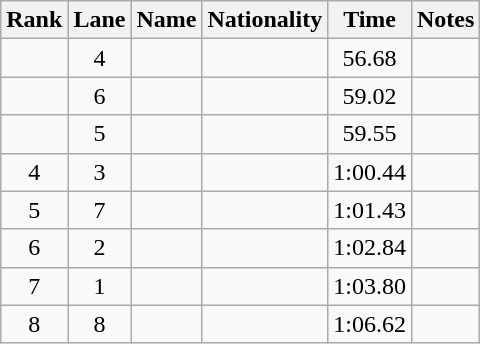<table class="wikitable sortable" style="text-align:center">
<tr>
<th>Rank</th>
<th>Lane</th>
<th>Name</th>
<th>Nationality</th>
<th>Time</th>
<th>Notes</th>
</tr>
<tr>
<td></td>
<td>4</td>
<td align=left></td>
<td align=left></td>
<td>56.68</td>
<td><strong></strong></td>
</tr>
<tr>
<td></td>
<td>6</td>
<td align=left></td>
<td align=left></td>
<td>59.02</td>
<td></td>
</tr>
<tr>
<td></td>
<td>5</td>
<td align=left></td>
<td align=left></td>
<td>59.55</td>
<td></td>
</tr>
<tr>
<td>4</td>
<td>3</td>
<td align=left></td>
<td align=left></td>
<td>1:00.44</td>
<td></td>
</tr>
<tr>
<td>5</td>
<td>7</td>
<td align=left></td>
<td align=left></td>
<td>1:01.43</td>
<td></td>
</tr>
<tr>
<td>6</td>
<td>2</td>
<td align=left></td>
<td align=left></td>
<td>1:02.84</td>
<td></td>
</tr>
<tr>
<td>7</td>
<td>1</td>
<td align=left></td>
<td align=left></td>
<td>1:03.80</td>
<td></td>
</tr>
<tr>
<td>8</td>
<td>8</td>
<td align=left></td>
<td align=left></td>
<td>1:06.62</td>
<td></td>
</tr>
</table>
